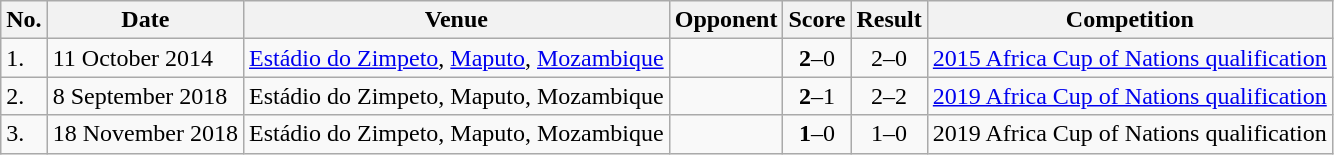<table class="wikitable" style="font-size:100%;">
<tr>
<th>No.</th>
<th>Date</th>
<th>Venue</th>
<th>Opponent</th>
<th>Score</th>
<th>Result</th>
<th>Competition</th>
</tr>
<tr>
<td>1.</td>
<td>11 October 2014</td>
<td><a href='#'>Estádio do Zimpeto</a>, <a href='#'>Maputo</a>, <a href='#'>Mozambique</a></td>
<td></td>
<td align=center><strong>2</strong>–0</td>
<td align=center>2–0</td>
<td><a href='#'>2015 Africa Cup of Nations qualification</a></td>
</tr>
<tr>
<td>2.</td>
<td>8 September 2018</td>
<td>Estádio do Zimpeto, Maputo, Mozambique</td>
<td></td>
<td align=center><strong>2</strong>–1</td>
<td align=center>2–2</td>
<td><a href='#'>2019 Africa Cup of Nations qualification</a></td>
</tr>
<tr>
<td>3.</td>
<td>18 November 2018</td>
<td>Estádio do Zimpeto, Maputo, Mozambique</td>
<td></td>
<td align=center><strong>1</strong>–0</td>
<td align=center>1–0</td>
<td>2019 Africa Cup of Nations qualification</td>
</tr>
</table>
